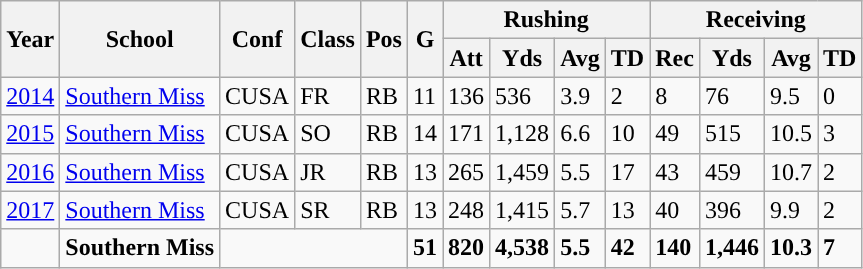<table class="wikitable">
<tr>
<th rowspan="2">Year</th>
<th rowspan="2">School</th>
<th rowspan="2">Conf</th>
<th rowspan="2">Class</th>
<th rowspan="2">Pos</th>
<th rowspan="2">G</th>
<th colspan="4">Rushing</th>
<th colspan="4">Receiving</th>
</tr>
<tr>
<th>Att</th>
<th>Yds</th>
<th>Avg</th>
<th>TD</th>
<th>Rec</th>
<th>Yds</th>
<th>Avg</th>
<th>TD</th>
</tr>
<tr>
<td><a href='#'>2014</a></td>
<td><a href='#'>Southern Miss</a></td>
<td>CUSA</td>
<td>FR</td>
<td>RB</td>
<td>11</td>
<td>136</td>
<td>536</td>
<td>3.9</td>
<td>2</td>
<td>8</td>
<td>76</td>
<td>9.5</td>
<td>0</td>
</tr>
<tr>
<td><a href='#'>2015</a></td>
<td><a href='#'>Southern Miss</a></td>
<td>CUSA</td>
<td>SO</td>
<td>RB</td>
<td>14</td>
<td>171</td>
<td>1,128</td>
<td>6.6</td>
<td>10</td>
<td>49</td>
<td>515</td>
<td>10.5</td>
<td>3</td>
</tr>
<tr>
<td><a href='#'>2016</a></td>
<td><a href='#'>Southern Miss</a></td>
<td>CUSA</td>
<td>JR</td>
<td>RB</td>
<td>13</td>
<td>265</td>
<td>1,459</td>
<td>5.5</td>
<td>17</td>
<td>43</td>
<td>459</td>
<td>10.7</td>
<td>2</td>
</tr>
<tr>
<td><a href='#'>2017</a></td>
<td><a href='#'>Southern Miss</a></td>
<td>CUSA</td>
<td>SR</td>
<td>RB</td>
<td>13</td>
<td>248</td>
<td>1,415</td>
<td>5.7</td>
<td>13</td>
<td>40</td>
<td>396</td>
<td>9.9</td>
<td>2</td>
</tr>
<tr style="font-weight:bold;">
<td></td>
<td>Southern Miss</td>
<td colspan="3"></td>
<td>51</td>
<td>820</td>
<td>4,538</td>
<td>5.5</td>
<td>42</td>
<td>140</td>
<td>1,446</td>
<td>10.3</td>
<td>7</td>
</tr>
</table>
